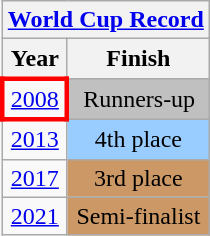<table class="wikitable" style="text-align: center;">
<tr>
<th colspan=2><a href='#'>World Cup Record</a></th>
</tr>
<tr>
<th>Year</th>
<th>Finish</th>
</tr>
<tr>
<td style="border: 3px solid red"> <a href='#'>2008</a></td>
<td bgcolor=silver>Runners-up</td>
</tr>
<tr>
<td> <a href='#'>2013</a></td>
<td bgcolor=#9acdff>4th place</td>
</tr>
<tr>
<td> <a href='#'>2017</a></td>
<td bgcolor=#cc9966>3rd place</td>
</tr>
<tr>
<td> <a href='#'>2021</a></td>
<td bgcolor=#cc9966>Semi-finalist</td>
</tr>
</table>
